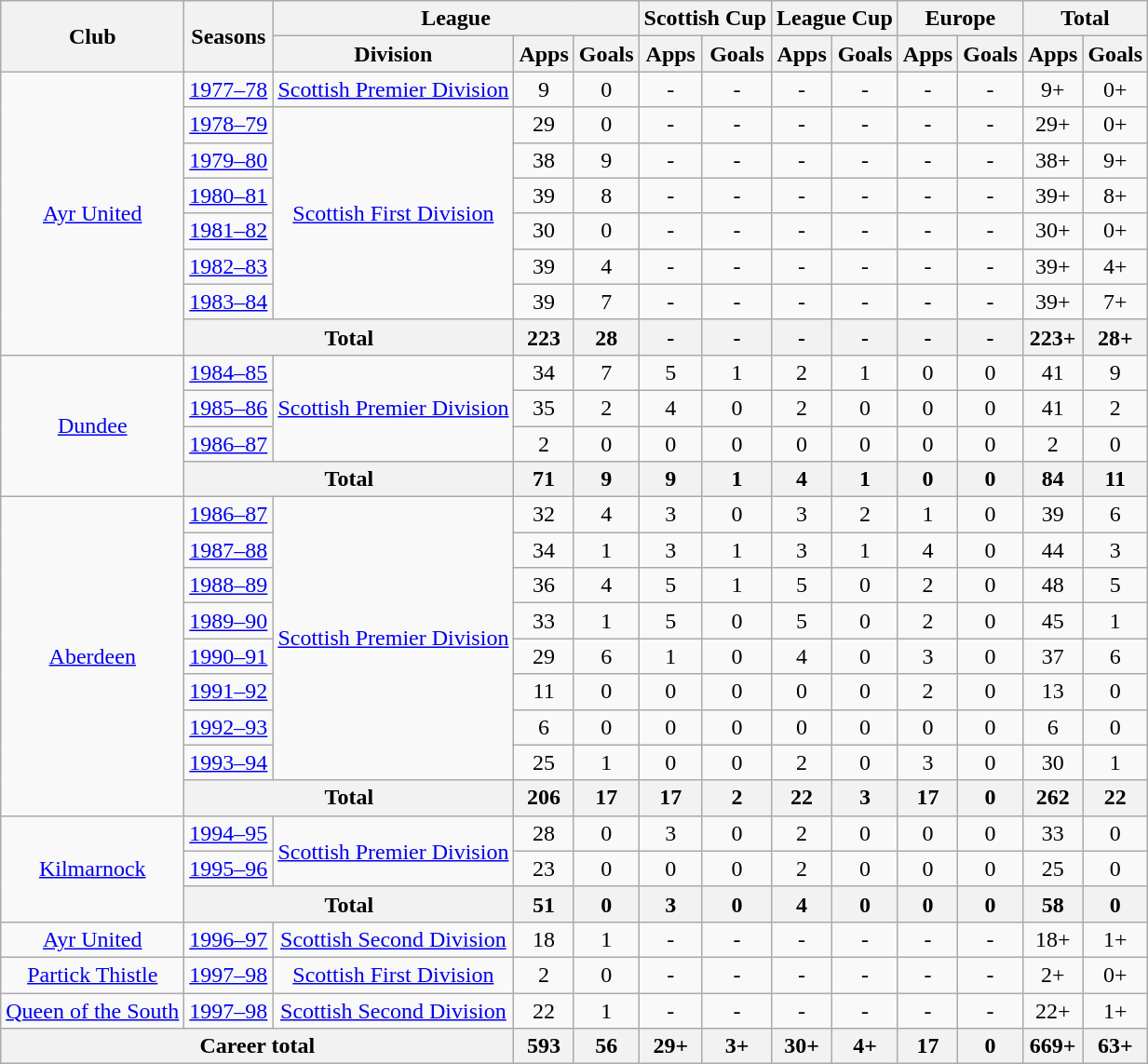<table class="wikitable" style="text-align:center">
<tr>
<th rowspan="2">Club</th>
<th rowspan="2">Seasons</th>
<th colspan="3">League</th>
<th colspan="2">Scottish Cup</th>
<th colspan="2">League Cup</th>
<th colspan="2">Europe</th>
<th colspan="2">Total</th>
</tr>
<tr>
<th>Division</th>
<th>Apps</th>
<th>Goals</th>
<th>Apps</th>
<th>Goals</th>
<th>Apps</th>
<th>Goals</th>
<th>Apps</th>
<th>Goals</th>
<th>Apps</th>
<th>Goals</th>
</tr>
<tr>
<td rowspan="8"><a href='#'>Ayr United</a></td>
<td><a href='#'>1977–78</a></td>
<td><a href='#'>Scottish Premier Division</a></td>
<td>9</td>
<td>0</td>
<td>-</td>
<td>-</td>
<td>-</td>
<td>-</td>
<td>-</td>
<td>-</td>
<td>9+</td>
<td>0+</td>
</tr>
<tr>
<td><a href='#'>1978–79</a></td>
<td rowspan="6"><a href='#'>Scottish First Division</a></td>
<td>29</td>
<td>0</td>
<td>-</td>
<td>-</td>
<td>-</td>
<td>-</td>
<td>-</td>
<td>-</td>
<td>29+</td>
<td>0+</td>
</tr>
<tr>
<td><a href='#'>1979–80</a></td>
<td>38</td>
<td>9</td>
<td>-</td>
<td>-</td>
<td>-</td>
<td>-</td>
<td>-</td>
<td>-</td>
<td>38+</td>
<td>9+</td>
</tr>
<tr>
<td><a href='#'>1980–81</a></td>
<td>39</td>
<td>8</td>
<td>-</td>
<td>-</td>
<td>-</td>
<td>-</td>
<td>-</td>
<td>-</td>
<td>39+</td>
<td>8+</td>
</tr>
<tr>
<td><a href='#'>1981–82</a></td>
<td>30</td>
<td>0</td>
<td>-</td>
<td>-</td>
<td>-</td>
<td>-</td>
<td>-</td>
<td>-</td>
<td>30+</td>
<td>0+</td>
</tr>
<tr>
<td><a href='#'>1982–83</a></td>
<td>39</td>
<td>4</td>
<td>-</td>
<td>-</td>
<td>-</td>
<td>-</td>
<td>-</td>
<td>-</td>
<td>39+</td>
<td>4+</td>
</tr>
<tr>
<td><a href='#'>1983–84</a></td>
<td>39</td>
<td>7</td>
<td>-</td>
<td>-</td>
<td>-</td>
<td>-</td>
<td>-</td>
<td>-</td>
<td>39+</td>
<td>7+</td>
</tr>
<tr>
<th colspan="2">Total</th>
<th>223</th>
<th>28</th>
<th>-</th>
<th>-</th>
<th>-</th>
<th>-</th>
<th>-</th>
<th>-</th>
<th>223+</th>
<th>28+</th>
</tr>
<tr>
<td rowspan="4"><a href='#'>Dundee</a></td>
<td><a href='#'>1984–85</a></td>
<td rowspan="3"><a href='#'>Scottish Premier Division</a></td>
<td>34</td>
<td>7</td>
<td>5</td>
<td>1</td>
<td>2</td>
<td>1</td>
<td>0</td>
<td>0</td>
<td>41</td>
<td>9</td>
</tr>
<tr>
<td><a href='#'>1985–86</a></td>
<td>35</td>
<td>2</td>
<td>4</td>
<td>0</td>
<td>2</td>
<td>0</td>
<td>0</td>
<td>0</td>
<td>41</td>
<td>2</td>
</tr>
<tr>
<td><a href='#'>1986–87</a></td>
<td>2</td>
<td>0</td>
<td>0</td>
<td>0</td>
<td>0</td>
<td>0</td>
<td>0</td>
<td>0</td>
<td>2</td>
<td>0</td>
</tr>
<tr>
<th colspan="2">Total</th>
<th>71</th>
<th>9</th>
<th>9</th>
<th>1</th>
<th>4</th>
<th>1</th>
<th>0</th>
<th>0</th>
<th>84</th>
<th>11</th>
</tr>
<tr>
<td rowspan="9"><a href='#'>Aberdeen</a></td>
<td><a href='#'>1986–87</a></td>
<td rowspan="8"><a href='#'>Scottish Premier Division</a></td>
<td>32</td>
<td>4</td>
<td>3</td>
<td>0</td>
<td>3</td>
<td>2</td>
<td>1</td>
<td>0</td>
<td>39</td>
<td>6</td>
</tr>
<tr>
<td><a href='#'>1987–88</a></td>
<td>34</td>
<td>1</td>
<td>3</td>
<td>1</td>
<td>3</td>
<td>1</td>
<td>4</td>
<td>0</td>
<td>44</td>
<td>3</td>
</tr>
<tr>
<td><a href='#'>1988–89</a></td>
<td>36</td>
<td>4</td>
<td>5</td>
<td>1</td>
<td>5</td>
<td>0</td>
<td>2</td>
<td>0</td>
<td>48</td>
<td>5</td>
</tr>
<tr>
<td><a href='#'>1989–90</a></td>
<td>33</td>
<td>1</td>
<td>5</td>
<td>0</td>
<td>5</td>
<td>0</td>
<td>2</td>
<td>0</td>
<td>45</td>
<td>1</td>
</tr>
<tr>
<td><a href='#'>1990–91</a></td>
<td>29</td>
<td>6</td>
<td>1</td>
<td>0</td>
<td>4</td>
<td>0</td>
<td>3</td>
<td>0</td>
<td>37</td>
<td>6</td>
</tr>
<tr>
<td><a href='#'>1991–92</a></td>
<td>11</td>
<td>0</td>
<td>0</td>
<td>0</td>
<td>0</td>
<td>0</td>
<td>2</td>
<td>0</td>
<td>13</td>
<td>0</td>
</tr>
<tr>
<td><a href='#'>1992–93</a></td>
<td>6</td>
<td>0</td>
<td>0</td>
<td>0</td>
<td>0</td>
<td>0</td>
<td>0</td>
<td>0</td>
<td>6</td>
<td>0</td>
</tr>
<tr>
<td><a href='#'>1993–94</a></td>
<td>25</td>
<td>1</td>
<td>0</td>
<td>0</td>
<td>2</td>
<td>0</td>
<td>3</td>
<td>0</td>
<td>30</td>
<td>1</td>
</tr>
<tr>
<th colspan="2">Total</th>
<th>206</th>
<th>17</th>
<th>17</th>
<th>2</th>
<th>22</th>
<th>3</th>
<th>17</th>
<th>0</th>
<th>262</th>
<th>22</th>
</tr>
<tr>
<td rowspan="3"><a href='#'>Kilmarnock</a></td>
<td><a href='#'>1994–95</a></td>
<td rowspan="2"><a href='#'>Scottish Premier Division</a></td>
<td>28</td>
<td>0</td>
<td>3</td>
<td>0</td>
<td>2</td>
<td>0</td>
<td>0</td>
<td>0</td>
<td>33</td>
<td>0</td>
</tr>
<tr>
<td><a href='#'>1995–96</a></td>
<td>23</td>
<td>0</td>
<td>0</td>
<td>0</td>
<td>2</td>
<td>0</td>
<td>0</td>
<td>0</td>
<td>25</td>
<td>0</td>
</tr>
<tr>
<th colspan="2">Total</th>
<th>51</th>
<th>0</th>
<th>3</th>
<th>0</th>
<th>4</th>
<th>0</th>
<th>0</th>
<th>0</th>
<th>58</th>
<th>0</th>
</tr>
<tr>
<td><a href='#'>Ayr United</a></td>
<td><a href='#'>1996–97</a></td>
<td><a href='#'>Scottish Second Division</a></td>
<td>18</td>
<td>1</td>
<td>-</td>
<td>-</td>
<td>-</td>
<td>-</td>
<td>-</td>
<td>-</td>
<td>18+</td>
<td>1+</td>
</tr>
<tr>
<td><a href='#'>Partick Thistle</a></td>
<td><a href='#'>1997–98</a></td>
<td><a href='#'>Scottish First Division</a></td>
<td>2</td>
<td>0</td>
<td>-</td>
<td>-</td>
<td>-</td>
<td>-</td>
<td>-</td>
<td>-</td>
<td>2+</td>
<td>0+</td>
</tr>
<tr>
<td><a href='#'>Queen of the South</a></td>
<td><a href='#'>1997–98</a></td>
<td><a href='#'>Scottish Second Division</a></td>
<td>22</td>
<td>1</td>
<td>-</td>
<td>-</td>
<td>-</td>
<td>-</td>
<td>-</td>
<td>-</td>
<td>22+</td>
<td>1+</td>
</tr>
<tr>
<th colspan="3">Career total</th>
<th>593</th>
<th>56</th>
<th>29+</th>
<th>3+</th>
<th>30+</th>
<th>4+</th>
<th>17</th>
<th>0</th>
<th>669+</th>
<th>63+</th>
</tr>
</table>
